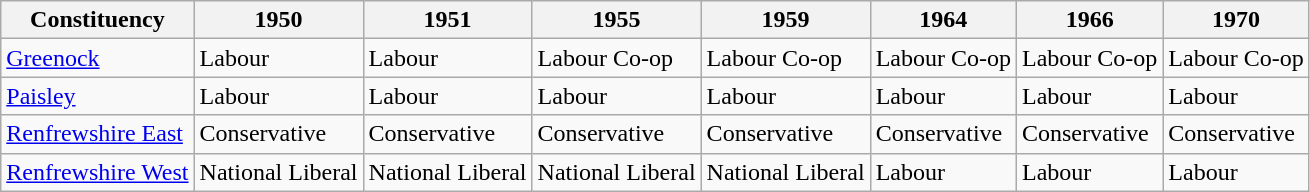<table class="wikitable sortable">
<tr>
<th>Constituency</th>
<th>1950</th>
<th>1951</th>
<th>1955</th>
<th>1959</th>
<th>1964</th>
<th>1966</th>
<th>1970</th>
</tr>
<tr>
<td><a href='#'>Greenock</a></td>
<td bgcolor=>Labour</td>
<td bgcolor=>Labour</td>
<td bgcolor=>Labour Co-op</td>
<td bgcolor=>Labour Co-op</td>
<td bgcolor=>Labour Co-op</td>
<td bgcolor=>Labour Co-op</td>
<td bgcolor=>Labour Co-op</td>
</tr>
<tr>
<td><a href='#'>Paisley</a></td>
<td bgcolor=>Labour</td>
<td bgcolor=>Labour</td>
<td bgcolor=>Labour</td>
<td bgcolor=>Labour</td>
<td bgcolor=>Labour</td>
<td bgcolor=>Labour</td>
<td bgcolor=>Labour</td>
</tr>
<tr>
<td><a href='#'>Renfrewshire East</a></td>
<td bgcolor=>Conservative</td>
<td bgcolor=>Conservative</td>
<td bgcolor=>Conservative</td>
<td bgcolor=>Conservative</td>
<td bgcolor=>Conservative</td>
<td bgcolor=>Conservative</td>
<td bgcolor=>Conservative</td>
</tr>
<tr>
<td><a href='#'>Renfrewshire West</a></td>
<td bgcolor=>National Liberal</td>
<td bgcolor=>National Liberal</td>
<td bgcolor=>National Liberal</td>
<td bgcolor=>National Liberal</td>
<td bgcolor=>Labour</td>
<td bgcolor=>Labour</td>
<td bgcolor=>Labour</td>
</tr>
</table>
